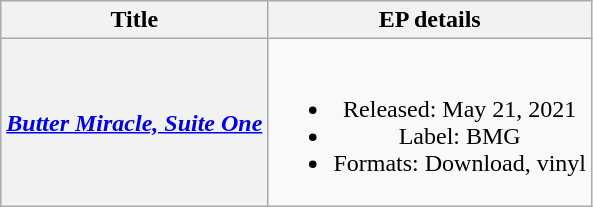<table class="wikitable plainrowheaders" style="text-align:center;">
<tr>
<th scope="col">Title</th>
<th scope="col">EP details</th>
</tr>
<tr>
<th scope="row"><em><a href='#'>Butter Miracle, Suite One</a></em></th>
<td><br><ul><li>Released: May 21, 2021</li><li>Label: BMG</li><li>Formats: Download, vinyl</li></ul></td>
</tr>
</table>
